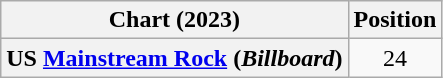<table class="wikitable sortable plainrowheaders" style="text-align:center">
<tr>
<th scope="col">Chart (2023)</th>
<th scope="col">Position</th>
</tr>
<tr>
<th scope="row">US <a href='#'>Mainstream Rock</a> (<em>Billboard</em>)</th>
<td>24</td>
</tr>
</table>
